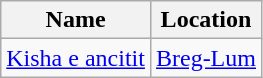<table class="wikitable">
<tr>
<th>Name</th>
<th>Location</th>
</tr>
<tr>
<td><a href='#'>Kisha e ancitit</a></td>
<td><a href='#'>Breg-Lum</a></td>
</tr>
</table>
